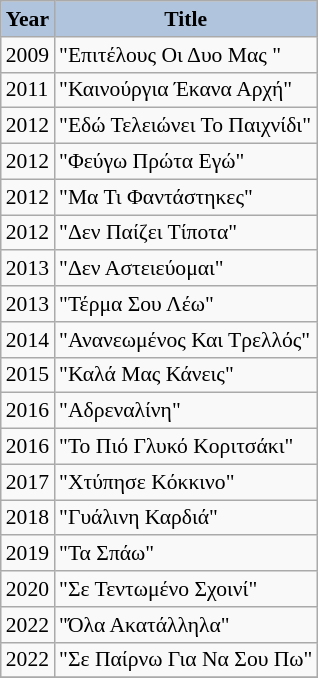<table class="wikitable" style="font-size:90%;">
<tr>
<th style="background:#B0C4DE;"><strong>Year</strong></th>
<th style="background:#B0C4DE;"><strong>Title</strong></th>
</tr>
<tr>
<td>2009</td>
<td>"Επιτέλους Οι Δυο Μας "</td>
</tr>
<tr>
<td>2011</td>
<td>"Καινούργια Έκανα Αρχή"</td>
</tr>
<tr>
<td>2012</td>
<td>"Εδώ Τελειώνει Το Παιχνίδι"</td>
</tr>
<tr>
<td>2012</td>
<td>"Φεύγω Πρώτα Εγώ"</td>
</tr>
<tr>
<td>2012</td>
<td>"Μα Τι Φαντάστηκες"</td>
</tr>
<tr>
<td>2012</td>
<td>"Δεν Παίζει Τίποτα"</td>
</tr>
<tr>
<td>2013</td>
<td>"Δεν Αστειεύομαι"</td>
</tr>
<tr>
<td>2013</td>
<td>"Τέρμα Σου Λέω"</td>
</tr>
<tr>
<td>2014</td>
<td>"Ανανεωμένος Και Τρελλός"</td>
</tr>
<tr>
<td>2015</td>
<td>"Καλά Μας Κάνεις"</td>
</tr>
<tr>
<td>2016</td>
<td>"Αδρεναλίνη"</td>
</tr>
<tr>
<td>2016</td>
<td>"Το Πιό Γλυκό Κοριτσάκι"</td>
</tr>
<tr>
<td>2017</td>
<td>"Χτύπησε Κόκκινο"</td>
</tr>
<tr>
<td>2018</td>
<td>"Γυάλινη Καρδιά"</td>
</tr>
<tr>
<td>2019</td>
<td>"Τα Σπάω"</td>
</tr>
<tr>
<td>2020</td>
<td>"Σε Τεντωμένο Σχοινί"</td>
</tr>
<tr>
<td>2022</td>
<td>"Όλα Ακατάλληλα"</td>
</tr>
<tr>
<td>2022</td>
<td>"Σε Παίρνω Για Να Σου Πω"</td>
</tr>
<tr>
</tr>
</table>
